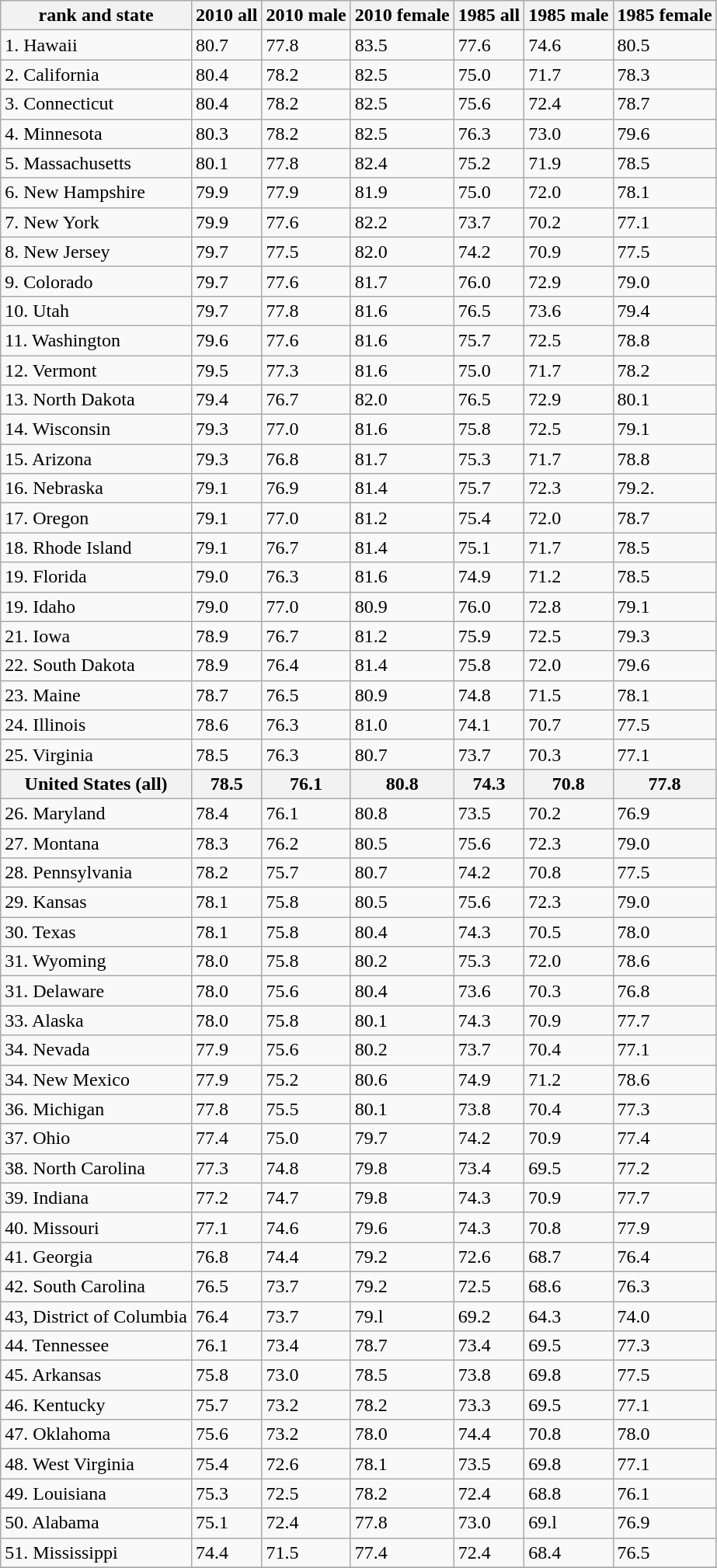<table class="wikitable sortable">
<tr>
<th>rank and state</th>
<th>2010 all</th>
<th>2010 male</th>
<th>2010 female</th>
<th>1985 all</th>
<th>1985 male</th>
<th>1985 female</th>
</tr>
<tr>
<td>1. Hawaii</td>
<td>80.7</td>
<td>77.8</td>
<td>83.5</td>
<td>77.6</td>
<td>74.6</td>
<td>80.5</td>
</tr>
<tr>
<td>2. California</td>
<td>80.4</td>
<td>78.2</td>
<td>82.5</td>
<td>75.0</td>
<td>71.7</td>
<td>78.3</td>
</tr>
<tr>
<td>3. Connecticut</td>
<td>80.4</td>
<td>78.2</td>
<td>82.5</td>
<td>75.6</td>
<td>72.4</td>
<td>78.7</td>
</tr>
<tr>
<td>4. Minnesota</td>
<td>80.3</td>
<td>78.2</td>
<td>82.5</td>
<td>76.3</td>
<td>73.0</td>
<td>79.6</td>
</tr>
<tr>
<td>5. Massachusetts</td>
<td>80.1</td>
<td>77.8</td>
<td>82.4</td>
<td>75.2</td>
<td>71.9</td>
<td>78.5</td>
</tr>
<tr>
<td>6. New Hampshire</td>
<td>79.9</td>
<td>77.9</td>
<td>81.9</td>
<td>75.0</td>
<td>72.0</td>
<td>78.1</td>
</tr>
<tr>
<td>7. New York</td>
<td>79.9</td>
<td>77.6</td>
<td>82.2</td>
<td>73.7</td>
<td>70.2</td>
<td>77.1</td>
</tr>
<tr>
<td>8. New Jersey</td>
<td>79.7</td>
<td>77.5</td>
<td>82.0</td>
<td>74.2</td>
<td>70.9</td>
<td>77.5</td>
</tr>
<tr>
<td>9. Colorado</td>
<td>79.7</td>
<td>77.6</td>
<td>81.7</td>
<td>76.0</td>
<td>72.9</td>
<td>79.0</td>
</tr>
<tr>
<td>10. Utah</td>
<td>79.7</td>
<td>77.8</td>
<td>81.6</td>
<td>76.5</td>
<td>73.6</td>
<td>79.4</td>
</tr>
<tr>
<td>11. Washington</td>
<td>79.6</td>
<td>77.6</td>
<td>81.6</td>
<td>75.7</td>
<td>72.5</td>
<td>78.8</td>
</tr>
<tr>
<td>12. Vermont</td>
<td>79.5</td>
<td>77.3</td>
<td>81.6</td>
<td>75.0</td>
<td>71.7</td>
<td>78.2</td>
</tr>
<tr>
<td>13. North Dakota</td>
<td>79.4</td>
<td>76.7</td>
<td>82.0</td>
<td>76.5</td>
<td>72.9</td>
<td>80.1</td>
</tr>
<tr>
<td>14. Wisconsin</td>
<td>79.3</td>
<td>77.0</td>
<td>81.6</td>
<td>75.8</td>
<td>72.5</td>
<td>79.1</td>
</tr>
<tr>
<td>15. Arizona</td>
<td>79.3</td>
<td>76.8</td>
<td>81.7</td>
<td>75.3</td>
<td>71.7</td>
<td>78.8</td>
</tr>
<tr>
<td>16. Nebraska</td>
<td>79.1</td>
<td>76.9</td>
<td>81.4</td>
<td>75.7</td>
<td>72.3</td>
<td>79.2.</td>
</tr>
<tr>
<td>17. Oregon</td>
<td>79.1</td>
<td>77.0</td>
<td>81.2</td>
<td>75.4</td>
<td>72.0</td>
<td>78.7</td>
</tr>
<tr>
<td>18. Rhode Island</td>
<td>79.1</td>
<td>76.7</td>
<td>81.4</td>
<td>75.1</td>
<td>71.7</td>
<td>78.5</td>
</tr>
<tr>
<td>19. Florida</td>
<td>79.0</td>
<td>76.3</td>
<td>81.6</td>
<td>74.9</td>
<td>71.2</td>
<td>78.5</td>
</tr>
<tr>
<td>19. Idaho</td>
<td>79.0</td>
<td>77.0</td>
<td>80.9</td>
<td>76.0</td>
<td>72.8</td>
<td>79.1</td>
</tr>
<tr>
<td>21. Iowa</td>
<td>78.9</td>
<td>76.7</td>
<td>81.2</td>
<td>75.9</td>
<td>72.5</td>
<td>79.3</td>
</tr>
<tr>
<td>22. South Dakota</td>
<td>78.9</td>
<td>76.4</td>
<td>81.4</td>
<td>75.8</td>
<td>72.0</td>
<td>79.6</td>
</tr>
<tr>
<td>23. Maine</td>
<td>78.7</td>
<td>76.5</td>
<td>80.9</td>
<td>74.8</td>
<td>71.5</td>
<td>78.1</td>
</tr>
<tr>
<td>24. Illinois</td>
<td>78.6</td>
<td>76.3</td>
<td>81.0</td>
<td>74.1</td>
<td>70.7</td>
<td>77.5</td>
</tr>
<tr>
<td>25. Virginia</td>
<td>78.5</td>
<td>76.3</td>
<td>80.7</td>
<td>73.7</td>
<td>70.3</td>
<td>77.1</td>
</tr>
<tr>
<th>United States (all)</th>
<th>78.5</th>
<th>76.1</th>
<th>80.8</th>
<th>74.3</th>
<th>70.8</th>
<th>77.8</th>
</tr>
<tr>
<td>26. Maryland</td>
<td>78.4</td>
<td>76.1</td>
<td>80.8</td>
<td>73.5</td>
<td>70.2</td>
<td>76.9</td>
</tr>
<tr>
<td>27. Montana</td>
<td>78.3</td>
<td>76.2</td>
<td>80.5</td>
<td>75.6</td>
<td>72.3</td>
<td>79.0</td>
</tr>
<tr>
<td>28. Pennsylvania</td>
<td>78.2</td>
<td>75.7</td>
<td>80.7</td>
<td>74.2</td>
<td>70.8</td>
<td>77.5</td>
</tr>
<tr>
<td>29. Kansas</td>
<td>78.1</td>
<td>75.8</td>
<td>80.5</td>
<td>75.6</td>
<td>72.3</td>
<td>79.0</td>
</tr>
<tr>
<td>30. Texas</td>
<td>78.1</td>
<td>75.8</td>
<td>80.4</td>
<td>74.3</td>
<td>70.5</td>
<td>78.0</td>
</tr>
<tr>
<td>31. Wyoming</td>
<td>78.0</td>
<td>75.8</td>
<td>80.2</td>
<td>75.3</td>
<td>72.0</td>
<td>78.6</td>
</tr>
<tr>
<td>31. Delaware</td>
<td>78.0</td>
<td>75.6</td>
<td>80.4</td>
<td>73.6</td>
<td>70.3</td>
<td>76.8</td>
</tr>
<tr>
<td>33. Alaska</td>
<td>78.0</td>
<td>75.8</td>
<td>80.1</td>
<td>74.3</td>
<td>70.9</td>
<td>77.7</td>
</tr>
<tr>
<td>34. Nevada</td>
<td>77.9</td>
<td>75.6</td>
<td>80.2</td>
<td>73.7</td>
<td>70.4</td>
<td>77.1</td>
</tr>
<tr>
<td>34. New Mexico</td>
<td>77.9</td>
<td>75.2</td>
<td>80.6</td>
<td>74.9</td>
<td>71.2</td>
<td>78.6</td>
</tr>
<tr>
<td>36. Michigan</td>
<td>77.8</td>
<td>75.5</td>
<td>80.1</td>
<td>73.8</td>
<td>70.4</td>
<td>77.3</td>
</tr>
<tr>
<td>37. Ohio</td>
<td>77.4</td>
<td>75.0</td>
<td>79.7</td>
<td>74.2</td>
<td>70.9</td>
<td>77.4</td>
</tr>
<tr>
<td>38. North Carolina</td>
<td>77.3</td>
<td>74.8</td>
<td>79.8</td>
<td>73.4</td>
<td>69.5</td>
<td>77.2</td>
</tr>
<tr>
<td>39. Indiana</td>
<td>77.2</td>
<td>74.7</td>
<td>79.8</td>
<td>74.3</td>
<td>70.9</td>
<td>77.7</td>
</tr>
<tr>
<td>40. Missouri</td>
<td>77.1</td>
<td>74.6</td>
<td>79.6</td>
<td>74.3</td>
<td>70.8</td>
<td>77.9</td>
</tr>
<tr>
<td>41. Georgia</td>
<td>76.8</td>
<td>74.4</td>
<td>79.2</td>
<td>72.6</td>
<td>68.7</td>
<td>76.4</td>
</tr>
<tr>
<td>42. South Carolina</td>
<td>76.5</td>
<td>73.7</td>
<td>79.2</td>
<td>72.5</td>
<td>68.6</td>
<td>76.3</td>
</tr>
<tr>
<td>43, District of Columbia</td>
<td>76.4</td>
<td>73.7</td>
<td>79.l</td>
<td>69.2</td>
<td>64.3</td>
<td>74.0</td>
</tr>
<tr>
<td>44. Tennessee</td>
<td>76.1</td>
<td>73.4</td>
<td>78.7</td>
<td>73.4</td>
<td>69.5</td>
<td>77.3</td>
</tr>
<tr>
<td>45. Arkansas</td>
<td>75.8</td>
<td>73.0</td>
<td>78.5</td>
<td>73.8</td>
<td>69.8</td>
<td>77.5</td>
</tr>
<tr>
<td>46. Kentucky</td>
<td>75.7</td>
<td>73.2</td>
<td>78.2</td>
<td>73.3</td>
<td>69.5</td>
<td>77.1</td>
</tr>
<tr>
<td>47. Oklahoma</td>
<td>75.6</td>
<td>73.2</td>
<td>78.0</td>
<td>74.4</td>
<td>70.8</td>
<td>78.0</td>
</tr>
<tr>
<td>48. West Virginia</td>
<td>75.4</td>
<td>72.6</td>
<td>78.1</td>
<td>73.5</td>
<td>69.8</td>
<td>77.1</td>
</tr>
<tr>
<td>49. Louisiana</td>
<td>75.3</td>
<td>72.5</td>
<td>78.2</td>
<td>72.4</td>
<td>68.8</td>
<td>76.1</td>
</tr>
<tr>
<td>50. Alabama</td>
<td>75.1</td>
<td>72.4</td>
<td>77.8</td>
<td>73.0</td>
<td>69.l</td>
<td>76.9</td>
</tr>
<tr>
<td>51. Mississippi</td>
<td>74.4</td>
<td>71.5</td>
<td>77.4</td>
<td>72.4</td>
<td>68.4</td>
<td>76.5</td>
</tr>
<tr>
</tr>
</table>
